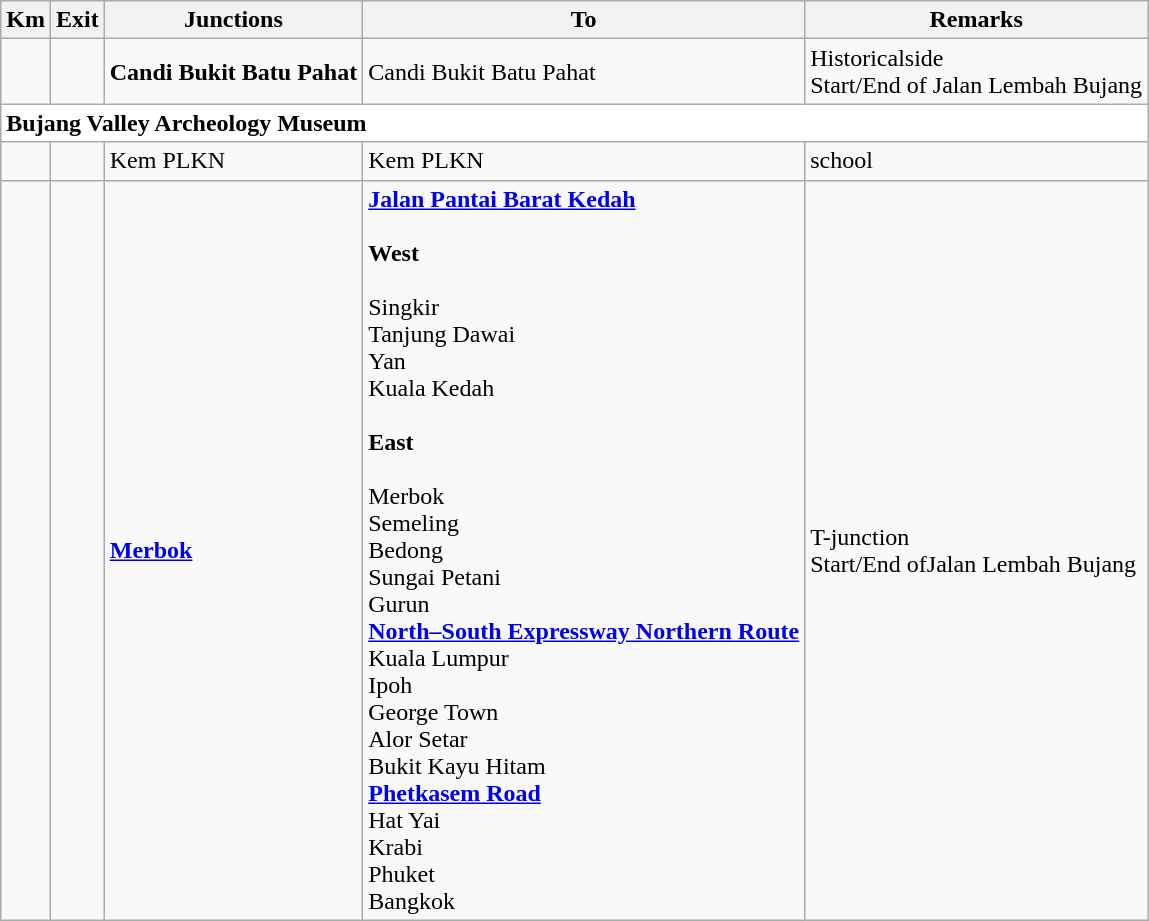<table class="wikitable">
<tr>
<th>Km</th>
<th>Exit</th>
<th>Junctions</th>
<th>To</th>
<th>Remarks</th>
</tr>
<tr>
<td></td>
<td></td>
<td><strong>Candi Bukit Batu Pahat</strong></td>
<td>Candi Bukit Batu Pahat</td>
<td>Historicalside<br>Start/End of Jalan Lembah Bujang</td>
</tr>
<tr>
<td style="width 600px" colspan="6" style="text-align:center" bgcolor="white"><strong><span> Bujang Valley Archeology Museum</span></strong></td>
</tr>
<tr>
<td></td>
<td></td>
<td>Kem PLKN</td>
<td>Kem PLKN</td>
<td>school</td>
</tr>
<tr>
<td></td>
<td></td>
<td><strong><a href='#'>Merbok</a></strong></td>
<td><strong><a href='#'>Jalan Pantai Barat Kedah</a></strong><br><br><strong>West</strong><br><br> Singkir<br>Tanjung Dawai<br>Yan<br>Kuala Kedah<br><br><strong>East</strong><br><br>Merbok<br>Semeling<br>Bedong<br>Sungai Petani<br>Gurun<br> <strong><a href='#'>North–South Expressway Northern Route</a></strong><br> Kuala Lumpur<br> Ipoh<br>George Town<br> Alor Setar<br>  Bukit Kayu Hitam<br> <strong><a href='#'>Phetkasem Road</a></strong><br>Hat Yai<br>Krabi<br> Phuket<br>Bangkok</td>
<td>T-junction<br>Start/End ofJalan Lembah Bujang</td>
</tr>
</table>
